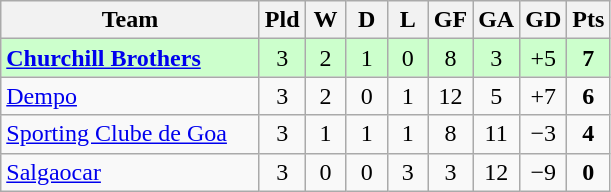<table class="wikitable" style="text-align: center;">
<tr>
<th width=165>Team</th>
<th width=20>Pld</th>
<th width=20>W</th>
<th width=20>D</th>
<th width=20>L</th>
<th width=20>GF</th>
<th width=20>GA</th>
<th width=20>GD</th>
<th width=20>Pts</th>
</tr>
<tr bgcolor="#ccffcc">
<td align=left><strong><a href='#'>Churchill Brothers</a></strong></td>
<td>3</td>
<td>2</td>
<td>1</td>
<td>0</td>
<td>8</td>
<td>3</td>
<td>+5</td>
<td><strong>7</strong></td>
</tr>
<tr>
<td align=left><a href='#'>Dempo</a></td>
<td>3</td>
<td>2</td>
<td>0</td>
<td>1</td>
<td>12</td>
<td>5</td>
<td>+7</td>
<td><strong>6</strong></td>
</tr>
<tr>
<td align=left><a href='#'>Sporting Clube de Goa</a></td>
<td>3</td>
<td>1</td>
<td>1</td>
<td>1</td>
<td>8</td>
<td>11</td>
<td>−3</td>
<td><strong>4</strong></td>
</tr>
<tr>
<td align=left><a href='#'>Salgaocar</a></td>
<td>3</td>
<td>0</td>
<td>0</td>
<td>3</td>
<td>3</td>
<td>12</td>
<td>−9</td>
<td><strong>0</strong></td>
</tr>
</table>
